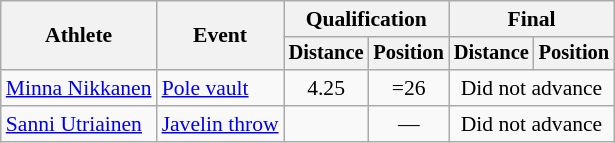<table class=wikitable style="font-size:90%">
<tr>
<th rowspan="2">Athlete</th>
<th rowspan="2">Event</th>
<th colspan="2">Qualification</th>
<th colspan="2">Final</th>
</tr>
<tr style="font-size:95%">
<th>Distance</th>
<th>Position</th>
<th>Distance</th>
<th>Position</th>
</tr>
<tr align=center>
<td align=left><a href='#'>Minna Nikkanen</a></td>
<td align=left><a href='#'>Pole vault</a></td>
<td>4.25</td>
<td>=26</td>
<td colspan=2>Did not advance</td>
</tr>
<tr align=center>
<td align=left><a href='#'>Sanni Utriainen</a></td>
<td align=left><a href='#'>Javelin throw</a></td>
<td></td>
<td>—</td>
<td colspan=2>Did not advance</td>
</tr>
</table>
